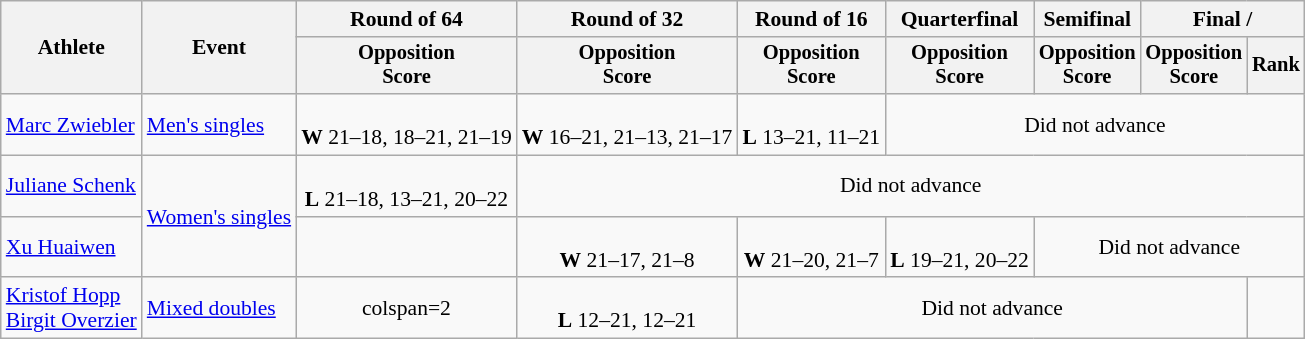<table class=wikitable style="font-size:90%">
<tr>
<th rowspan="2">Athlete</th>
<th rowspan="2">Event</th>
<th>Round of 64</th>
<th>Round of 32</th>
<th>Round of 16</th>
<th>Quarterfinal</th>
<th>Semifinal</th>
<th colspan=2>Final / </th>
</tr>
<tr style="font-size:95%">
<th>Opposition<br>Score</th>
<th>Opposition<br>Score</th>
<th>Opposition<br>Score</th>
<th>Opposition<br>Score</th>
<th>Opposition<br>Score</th>
<th>Opposition<br>Score</th>
<th>Rank</th>
</tr>
<tr align=center>
<td align=left><a href='#'>Marc Zwiebler</a></td>
<td align=left><a href='#'>Men's singles</a></td>
<td><br><strong>W</strong> 21–18, 18–21, 21–19</td>
<td><br><strong>W</strong> 16–21, 21–13, 21–17</td>
<td><br><strong>L</strong> 13–21, 11–21</td>
<td colspan=4>Did not advance</td>
</tr>
<tr align=center>
<td align=left><a href='#'>Juliane Schenk</a></td>
<td align=left rowspan=2><a href='#'>Women's singles</a></td>
<td><br><strong>L</strong> 21–18, 13–21, 20–22</td>
<td colspan=6>Did not advance</td>
</tr>
<tr align=center>
<td align=left><a href='#'>Xu Huaiwen</a></td>
<td></td>
<td><br><strong>W</strong> 21–17, 21–8</td>
<td><br><strong>W</strong> 21–20, 21–7</td>
<td><br><strong>L</strong> 19–21, 20–22</td>
<td colspan=4>Did not advance</td>
</tr>
<tr align=center>
<td align=left><a href='#'>Kristof Hopp</a><br><a href='#'>Birgit Overzier</a></td>
<td align=left><a href='#'>Mixed doubles</a></td>
<td>colspan=2 </td>
<td><br><strong>L</strong> 12–21, 12–21</td>
<td colspan=4>Did not advance</td>
</tr>
</table>
